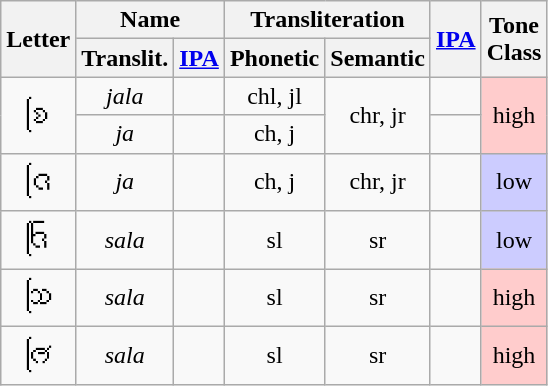<table class="wikitable" style="text-align: center;">
<tr>
<th rowspan="2">Letter</th>
<th colspan="2">Name</th>
<th colspan="2">Transliteration</th>
<th rowspan="2"><a href='#'>IPA</a></th>
<th rowspan="2">Tone<br>Class</th>
</tr>
<tr>
<th>Translit.</th>
<th><a href='#'>IPA</a></th>
<th>Phonetic</th>
<th>Semantic</th>
</tr>
<tr>
<td rowspan="2" style="font-size: 150%">ᨧᩕ</td>
<td><em>jala</em></td>
<td></td>
<td>chl, jl</td>
<td rowspan="2">chr, jr</td>
<td></td>
<td rowspan="2" style="background: #fcc">high</td>
</tr>
<tr>
<td><em>ja</em></td>
<td></td>
<td>ch, j</td>
<td></td>
</tr>
<tr>
<td style="font-size: 150%">ᨩᩕ</td>
<td><em>ja</em></td>
<td></td>
<td>ch, j</td>
<td>chr, jr</td>
<td></td>
<td style="background: #ccf">low</td>
</tr>
<tr>
<td style="font-size: 150%">ᨪᩕ</td>
<td><em>sala</em></td>
<td></td>
<td>sl</td>
<td>sr</td>
<td></td>
<td style="background: #ccf">low</td>
</tr>
<tr>
<td style="font-size: 150%">ᩈᩕ</td>
<td><em>sala</em></td>
<td></td>
<td>sl</td>
<td>sr</td>
<td></td>
<td style="background: #fcc">high</td>
</tr>
<tr>
<td style="font-size: 150%">ᩆᩕ</td>
<td><em>sala</em></td>
<td></td>
<td>sl</td>
<td>sr</td>
<td></td>
<td style="background: #fcc">high</td>
</tr>
</table>
